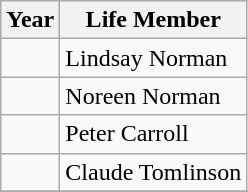<table class="wikitable collapsible collapsed">
<tr>
<th>Year</th>
<th>Life Member</th>
</tr>
<tr>
<td></td>
<td>Lindsay Norman</td>
</tr>
<tr>
<td></td>
<td>Noreen Norman</td>
</tr>
<tr>
<td></td>
<td>Peter Carroll</td>
</tr>
<tr>
<td></td>
<td>Claude Tomlinson</td>
</tr>
<tr>
</tr>
</table>
